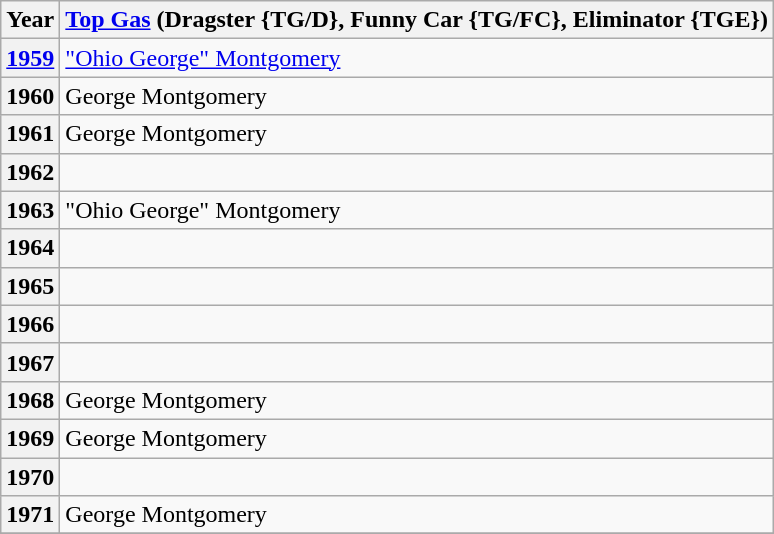<table class="wikitable">
<tr>
<th>Year</th>
<th><a href='#'>Top Gas</a> (Dragster {TG/D}, Funny Car {TG/FC}, Eliminator {TGE})</th>
</tr>
<tr>
<th><a href='#'>1959</a></th>
<td><a href='#'>"Ohio George" Montgomery</a></td>
</tr>
<tr>
<th>1960</th>
<td>George Montgomery</td>
</tr>
<tr>
<th>1961</th>
<td>George Montgomery</td>
</tr>
<tr>
<th>1962</th>
<td></td>
</tr>
<tr>
<th>1963</th>
<td>"Ohio George" Montgomery</td>
</tr>
<tr>
<th>1964</th>
<td></td>
</tr>
<tr>
<th>1965</th>
<td></td>
</tr>
<tr>
<th>1966</th>
<td></td>
</tr>
<tr>
<th>1967</th>
<td></td>
</tr>
<tr>
<th>1968</th>
<td>George Montgomery</td>
</tr>
<tr>
<th>1969</th>
<td>George Montgomery</td>
</tr>
<tr>
<th>1970</th>
<td></td>
</tr>
<tr>
<th>1971</th>
<td>George Montgomery</td>
</tr>
<tr>
</tr>
</table>
